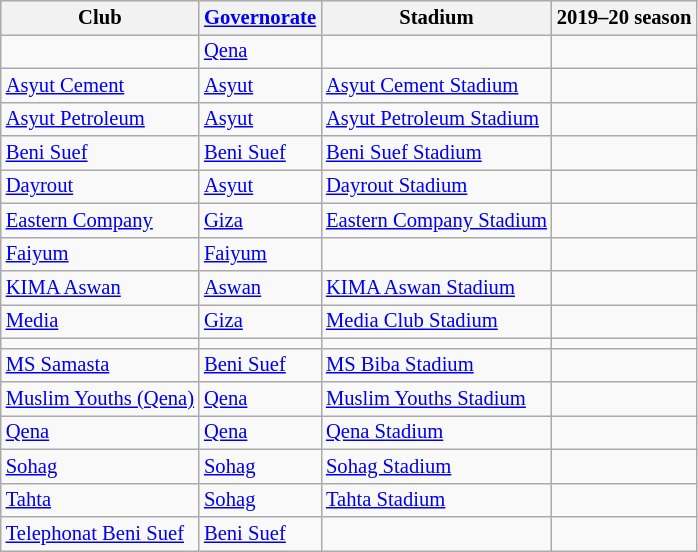<table class="wikitable sortable" style="font-size:86%">
<tr>
<th>Club</th>
<th><a href='#'>Governorate</a></th>
<th>Stadium</th>
<th>2019–20 season</th>
</tr>
<tr>
<td></td>
<td><a href='#'>Qena</a></td>
<td></td>
<td></td>
</tr>
<tr>
<td><a href='#'>Asyut Cement</a></td>
<td><a href='#'>Asyut</a></td>
<td><a href='#'>Asyut Cement Stadium</a></td>
<td></td>
</tr>
<tr>
<td><a href='#'>Asyut Petroleum</a></td>
<td><a href='#'>Asyut</a></td>
<td><a href='#'>Asyut Petroleum Stadium</a></td>
<td></td>
</tr>
<tr>
<td><a href='#'>Beni Suef</a></td>
<td><a href='#'>Beni Suef</a></td>
<td><a href='#'>Beni Suef Stadium</a></td>
<td></td>
</tr>
<tr>
<td><a href='#'>Dayrout</a></td>
<td><a href='#'>Asyut</a></td>
<td><a href='#'>Dayrout Stadium</a></td>
<td></td>
</tr>
<tr>
<td><a href='#'>Eastern Company</a></td>
<td><a href='#'>Giza</a></td>
<td><a href='#'>Eastern Company Stadium</a></td>
<td></td>
</tr>
<tr>
<td><a href='#'>Faiyum</a></td>
<td><a href='#'>Faiyum</a></td>
<td></td>
<td></td>
</tr>
<tr>
<td><a href='#'>KIMA Aswan</a></td>
<td><a href='#'>Aswan</a></td>
<td><a href='#'>KIMA Aswan Stadium</a></td>
<td></td>
</tr>
<tr>
<td><a href='#'>Media</a></td>
<td><a href='#'>Giza</a></td>
<td><a href='#'>Media Club Stadium</a></td>
<td></td>
</tr>
<tr>
<td></td>
<td></td>
<td></td>
<td></td>
</tr>
<tr>
<td><a href='#'>MS Samasta</a></td>
<td><a href='#'>Beni Suef</a></td>
<td><a href='#'>MS Biba Stadium</a></td>
<td></td>
</tr>
<tr>
<td><a href='#'>Muslim Youths (Qena)</a></td>
<td><a href='#'>Qena</a></td>
<td><a href='#'>Muslim Youths Stadium</a></td>
<td></td>
</tr>
<tr>
<td><a href='#'>Qena</a></td>
<td><a href='#'>Qena</a></td>
<td><a href='#'>Qena Stadium</a></td>
<td></td>
</tr>
<tr>
<td><a href='#'>Sohag</a></td>
<td><a href='#'>Sohag</a></td>
<td><a href='#'>Sohag Stadium</a></td>
<td></td>
</tr>
<tr>
<td><a href='#'>Tahta</a></td>
<td><a href='#'>Sohag</a></td>
<td><a href='#'>Tahta Stadium</a></td>
<td></td>
</tr>
<tr>
<td><a href='#'>Telephonat Beni Suef</a></td>
<td><a href='#'>Beni Suef</a></td>
<td></td>
<td></td>
</tr>
</table>
